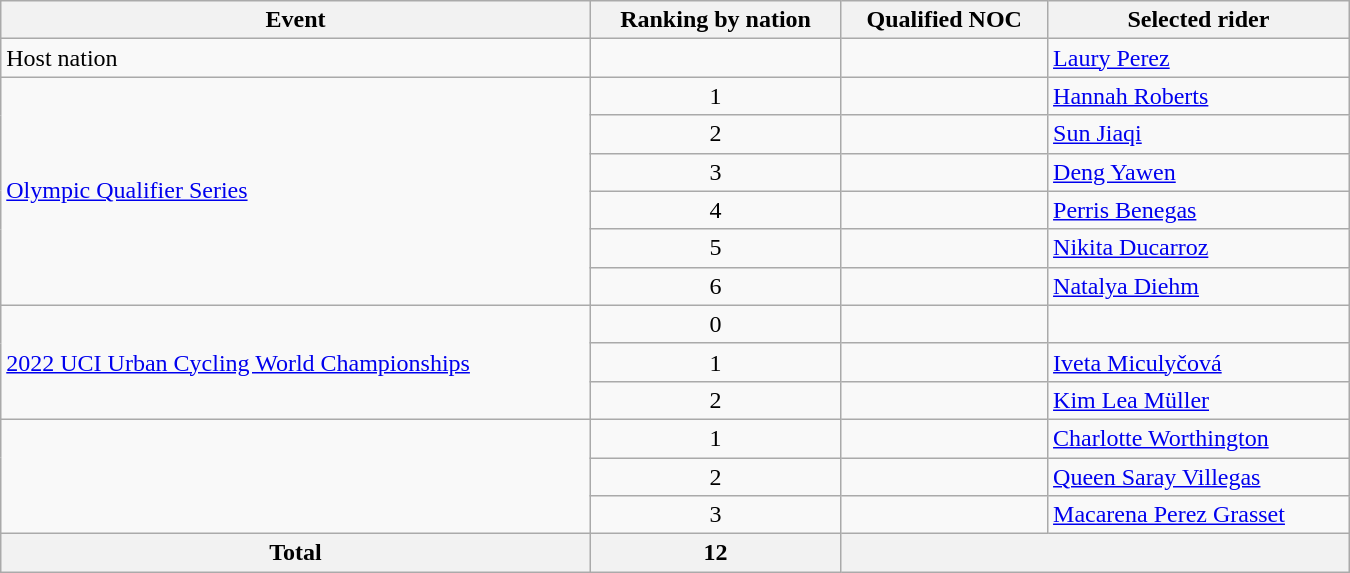<table class="wikitable"  style="width:900px; text-align:center;">
<tr>
<th>Event</th>
<th>Ranking by nation</th>
<th>Qualified NOC</th>
<th>Selected rider</th>
</tr>
<tr>
<td align=left>Host nation</td>
<td></td>
<td align=left></td>
<td align=left><a href='#'>Laury Perez</a></td>
</tr>
<tr>
<td rowspan=6 align=left><a href='#'>Olympic Qualifier Series</a></td>
<td>1</td>
<td align=left></td>
<td align=left><a href='#'>Hannah Roberts</a></td>
</tr>
<tr>
<td>2</td>
<td align=left></td>
<td align=left><a href='#'>Sun Jiaqi</a></td>
</tr>
<tr>
<td>3</td>
<td align=left></td>
<td align=left><a href='#'>Deng Yawen</a></td>
</tr>
<tr>
<td>4</td>
<td align=left></td>
<td align=left><a href='#'>Perris Benegas</a></td>
</tr>
<tr>
<td>5</td>
<td align=left></td>
<td align=left><a href='#'>Nikita Ducarroz</a></td>
</tr>
<tr>
<td>6</td>
<td align=left></td>
<td align=left><a href='#'>Natalya Diehm</a></td>
</tr>
<tr>
<td rowspan=3 align=left><a href='#'>2022 UCI Urban Cycling World Championships</a></td>
<td>0</td>
<td align=left><s></s></td>
<td></td>
</tr>
<tr>
<td>1</td>
<td align=left></td>
<td align=left><a href='#'>Iveta Miculyčová</a></td>
</tr>
<tr>
<td>2</td>
<td align=left></td>
<td align=left><a href='#'>Kim Lea Müller</a></td>
</tr>
<tr>
<td rowspan=3 align=left></td>
<td>1</td>
<td align=left></td>
<td align=left><a href='#'>Charlotte  Worthington</a></td>
</tr>
<tr>
<td>2</td>
<td align=left></td>
<td align=left><a href='#'>Queen Saray Villegas</a></td>
</tr>
<tr>
<td>3</td>
<td align=left></td>
<td align=left><a href='#'>Macarena Perez Grasset</a></td>
</tr>
<tr>
<th>Total</th>
<th>12</th>
<th colspan=2></th>
</tr>
</table>
